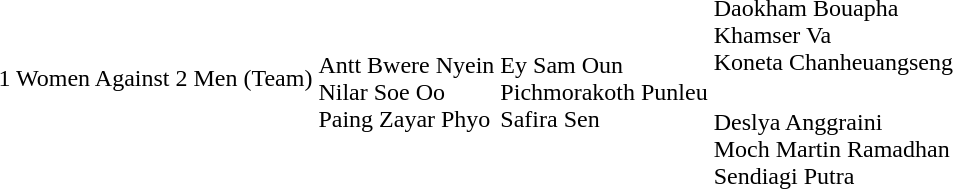<table>
<tr>
<td rowspan=2>1 Women Against 2 Men (Team)</td>
<td rowspan=2><br>Antt Bwere Nyein<br>Nilar Soe Oo<br>Paing Zayar Phyo</td>
<td rowspan=2><br>Ey Sam Oun<br>Pichmorakoth Punleu<br>Safira Sen</td>
<td><br>Daokham Bouapha<br>Khamser Va<br>Koneta Chanheuangseng</td>
</tr>
<tr>
<td><br>Deslya Anggraini<br>Moch Martin Ramadhan<br>Sendiagi Putra</td>
</tr>
</table>
